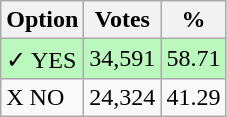<table class="wikitable">
<tr>
<th>Option</th>
<th>Votes</th>
<th>%</th>
</tr>
<tr>
<td style=background:#bbf8be>✓ YES</td>
<td style=background:#bbf8be>34,591</td>
<td style=background:#bbf8be>58.71</td>
</tr>
<tr>
<td>X NO</td>
<td>24,324</td>
<td>41.29</td>
</tr>
</table>
